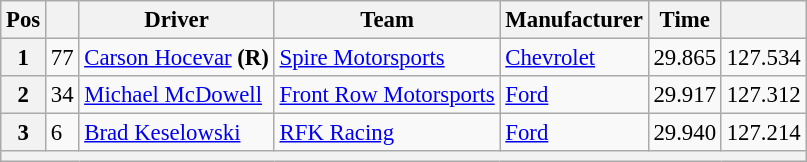<table class="wikitable" style="font-size:95%">
<tr>
<th>Pos</th>
<th></th>
<th>Driver</th>
<th>Team</th>
<th>Manufacturer</th>
<th>Time</th>
<th></th>
</tr>
<tr>
<th>1</th>
<td>77</td>
<td><a href='#'>Carson Hocevar</a> <strong>(R)</strong></td>
<td><a href='#'>Spire Motorsports</a></td>
<td><a href='#'>Chevrolet</a></td>
<td>29.865</td>
<td>127.534</td>
</tr>
<tr>
<th>2</th>
<td>34</td>
<td><a href='#'>Michael McDowell</a></td>
<td><a href='#'>Front Row Motorsports</a></td>
<td><a href='#'>Ford</a></td>
<td>29.917</td>
<td>127.312</td>
</tr>
<tr>
<th>3</th>
<td>6</td>
<td><a href='#'>Brad Keselowski</a></td>
<td><a href='#'>RFK Racing</a></td>
<td><a href='#'>Ford</a></td>
<td>29.940</td>
<td>127.214</td>
</tr>
<tr>
<th colspan="7"></th>
</tr>
</table>
